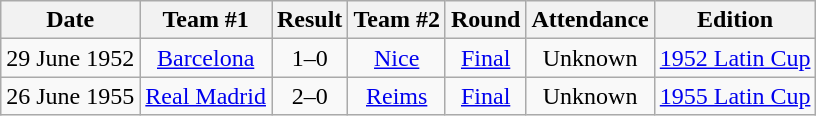<table class="wikitable plainrowheaders sortable" style="text-align:center">
<tr>
<th>Date</th>
<th>Team #1</th>
<th>Result</th>
<th>Team #2</th>
<th>Round</th>
<th>Attendance</th>
<th>Edition</th>
</tr>
<tr>
<td>29 June 1952</td>
<td> <a href='#'>Barcelona</a></td>
<td>1–0</td>
<td> <a href='#'>Nice</a></td>
<td><a href='#'>Final</a></td>
<td>Unknown</td>
<td><a href='#'>1952 Latin Cup</a></td>
</tr>
<tr>
<td>26 June 1955</td>
<td> <a href='#'>Real Madrid</a></td>
<td>2–0</td>
<td> <a href='#'>Reims</a></td>
<td><a href='#'>Final</a></td>
<td>Unknown</td>
<td><a href='#'>1955 Latin Cup</a></td>
</tr>
</table>
